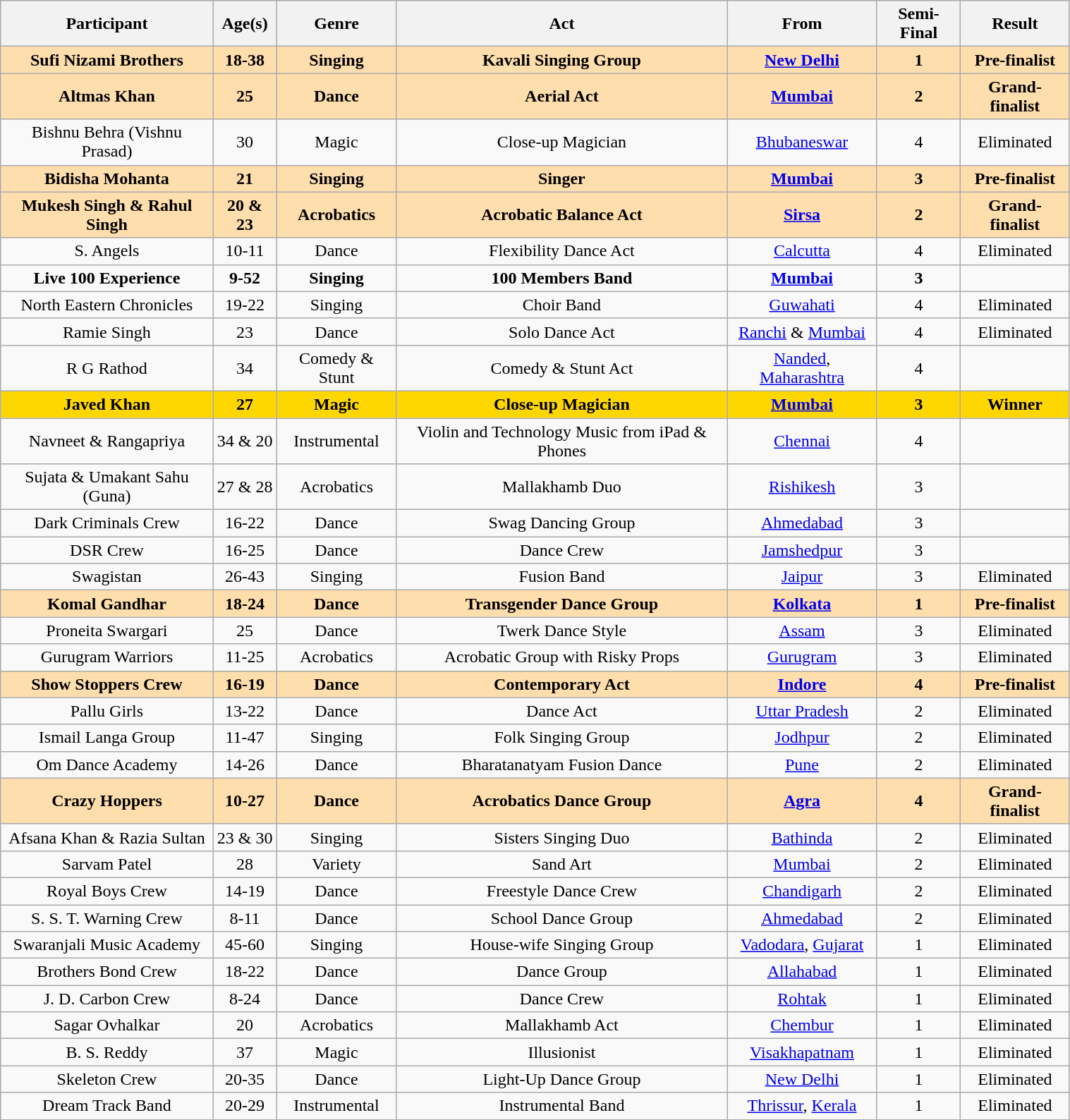<table class="wikitable sortable" style="margin-right: auto; border: none; width:80%; text-align:center;">
<tr>
<th>Participant</th>
<th class="unsortable">Age(s)</th>
<th>Genre</th>
<th class="unsortable">Act</th>
<th>From</th>
<th>Semi-Final</th>
<th>Result</th>
</tr>
<tr style="background:NavajoWhite">
<td><strong>Sufi Nizami Brothers</strong></td>
<td><strong>18-38</strong></td>
<td><strong>Singing</strong></td>
<td><strong>Kavali Singing Group</strong></td>
<td><strong><a href='#'>New Delhi</a></strong></td>
<td><strong>1</strong></td>
<td><strong>Pre-finalist</strong></td>
</tr>
<tr style="background:NavajoWhite">
<td><strong>Altmas Khan</strong></td>
<td><strong>25</strong></td>
<td><strong>Dance</strong></td>
<td><strong>Aerial Act</strong></td>
<td><strong><a href='#'>Mumbai</a></strong></td>
<td><strong>2</strong></td>
<td><strong>Grand-finalist</strong></td>
</tr>
<tr>
<td>Bishnu Behra (Vishnu Prasad) </td>
<td>30</td>
<td>Magic</td>
<td>Close-up Magician</td>
<td><a href='#'>Bhubaneswar</a></td>
<td>4</td>
<td>Eliminated</td>
</tr>
<tr style="background:NavajoWhite">
<td><strong>Bidisha Mohanta </strong></td>
<td><strong>21</strong></td>
<td><strong>Singing</strong></td>
<td><strong>Singer</strong></td>
<td><strong><a href='#'>Mumbai</a></strong></td>
<td><strong>3</strong></td>
<td><strong>Pre-finalist</strong></td>
</tr>
<tr style="background:NavajoWhite">
<td><strong>Mukesh Singh &  Rahul Singh</strong></td>
<td><strong>20 & 23</strong></td>
<td><strong>Acrobatics</strong></td>
<td><strong>Acrobatic Balance Act</strong></td>
<td><strong><a href='#'>Sirsa</a></strong></td>
<td><strong>2</strong></td>
<td><strong>Grand-finalist</strong></td>
</tr>
<tr>
<td>S. Angels </td>
<td>10-11</td>
<td>Dance</td>
<td>Flexibility Dance Act</td>
<td><a href='#'>Calcutta</a></td>
<td>4</td>
<td>Eliminated</td>
</tr>
<tr -style="background:silver">
<td><strong>Live 100 Experience</strong></td>
<td><strong>9-52</strong></td>
<td><strong>Singing</strong></td>
<td><strong>100 Members Band</strong></td>
<td><strong><a href='#'>Mumbai</a></strong></td>
<td><strong>3</strong></td>
<td><strong></strong></td>
</tr>
<tr>
<td>North Eastern Chronicles </td>
<td>19-22</td>
<td>Singing</td>
<td>Choir Band</td>
<td><a href='#'>Guwahati</a></td>
<td>4</td>
<td>Eliminated</td>
</tr>
<tr>
<td>Ramie Singh </td>
<td>23</td>
<td>Dance</td>
<td>Solo Dance Act</td>
<td><a href='#'>Ranchi</a> & <a href='#'>Mumbai</a></td>
<td>4</td>
<td>Eliminated</td>
</tr>
<tr>
<td>R G Rathod </td>
<td>34</td>
<td>Comedy & Stunt</td>
<td>Comedy & Stunt Act</td>
<td><a href='#'>Nanded</a>, <a href='#'>Maharashtra</a></td>
<td>4</td>
<td></td>
</tr>
<tr style="background:gold">
<td><strong>Javed Khan</strong></td>
<td><strong>27</strong></td>
<td><strong>Magic</strong></td>
<td><strong>Close-up Magician</strong></td>
<td><strong><a href='#'>Mumbai</a></strong></td>
<td><strong>3</strong></td>
<td><strong>Winner</strong></td>
</tr>
<tr>
<td>Navneet & Rangapriya </td>
<td>34 & 20</td>
<td>Instrumental</td>
<td>Violin and Technology Music from iPad & Phones</td>
<td><a href='#'>Chennai</a></td>
<td>4</td>
<td></td>
</tr>
<tr>
<td>Sujata & Umakant Sahu (Guna)</td>
<td>27 & 28</td>
<td>Acrobatics</td>
<td>Mallakhamb Duo</td>
<td><a href='#'>Rishikesh</a></td>
<td>3</td>
<td></td>
</tr>
<tr>
<td>Dark Criminals Crew</td>
<td>16-22</td>
<td>Dance</td>
<td>Swag Dancing Group</td>
<td><a href='#'>Ahmedabad</a></td>
<td>3</td>
<td></td>
</tr>
<tr>
<td>DSR Crew</td>
<td>16-25</td>
<td>Dance</td>
<td>Dance Crew</td>
<td><a href='#'>Jamshedpur</a></td>
<td>3</td>
<td></td>
</tr>
<tr>
<td>Swagistan</td>
<td>26-43</td>
<td>Singing</td>
<td>Fusion Band</td>
<td><a href='#'>Jaipur</a></td>
<td>3</td>
<td>Eliminated</td>
</tr>
<tr style="background:NavajoWhite">
<td><strong>Komal Gandhar</strong></td>
<td><strong>18-24</strong></td>
<td><strong>Dance</strong></td>
<td><strong>Transgender Dance Group</strong></td>
<td><strong><a href='#'>Kolkata</a></strong></td>
<td><strong>1</strong></td>
<td><strong>Pre-finalist</strong></td>
</tr>
<tr>
<td>Proneita Swargari</td>
<td>25</td>
<td>Dance</td>
<td>Twerk Dance Style</td>
<td><a href='#'>Assam</a></td>
<td>3</td>
<td>Eliminated</td>
</tr>
<tr>
<td>Gurugram Warriors</td>
<td>11-25</td>
<td>Acrobatics</td>
<td>Acrobatic Group with Risky Props</td>
<td><a href='#'>Gurugram</a></td>
<td>3</td>
<td>Eliminated</td>
</tr>
<tr style="background:NavajoWhite">
<td><strong>Show Stoppers Crew </strong></td>
<td><strong>16-19</strong></td>
<td><strong>Dance</strong></td>
<td><strong>Contemporary Act</strong></td>
<td><strong><a href='#'>Indore</a></strong></td>
<td><strong>4</strong></td>
<td><strong>Pre-finalist</strong></td>
</tr>
<tr>
<td>Pallu Girls</td>
<td>13-22</td>
<td>Dance</td>
<td>Dance Act</td>
<td><a href='#'>Uttar Pradesh</a></td>
<td>2</td>
<td>Eliminated</td>
</tr>
<tr>
<td>Ismail Langa Group</td>
<td>11-47</td>
<td>Singing</td>
<td>Folk Singing Group</td>
<td><a href='#'>Jodhpur</a></td>
<td>2</td>
<td>Eliminated</td>
</tr>
<tr>
<td>Om Dance Academy</td>
<td>14-26</td>
<td>Dance</td>
<td>Bharatanatyam Fusion Dance</td>
<td><a href='#'>Pune</a></td>
<td>2</td>
<td>Eliminated</td>
</tr>
<tr style="background:NavajoWhite">
<td><strong>Crazy Hoppers  </strong></td>
<td><strong>10-27</strong></td>
<td><strong>Dance</strong></td>
<td><strong>Acrobatics Dance Group</strong></td>
<td><strong><a href='#'>Agra</a></strong></td>
<td><strong>4</strong></td>
<td><strong>Grand-finalist</strong></td>
</tr>
<tr>
<td>Afsana Khan & Razia Sultan</td>
<td>23 & 30</td>
<td>Singing</td>
<td>Sisters Singing Duo</td>
<td><a href='#'>Bathinda</a></td>
<td>2</td>
<td>Eliminated</td>
</tr>
<tr>
<td>Sarvam Patel</td>
<td>28</td>
<td>Variety</td>
<td>Sand Art</td>
<td><a href='#'>Mumbai</a></td>
<td>2</td>
<td>Eliminated</td>
</tr>
<tr>
<td>Royal Boys Crew</td>
<td>14-19</td>
<td>Dance</td>
<td>Freestyle Dance Crew</td>
<td><a href='#'>Chandigarh</a></td>
<td>2</td>
<td>Eliminated</td>
</tr>
<tr>
<td>S. S. T. Warning Crew</td>
<td>8-11</td>
<td>Dance</td>
<td>School Dance Group</td>
<td><a href='#'>Ahmedabad</a></td>
<td>2</td>
<td>Eliminated</td>
</tr>
<tr>
<td>Swaranjali Music Academy</td>
<td>45-60</td>
<td>Singing</td>
<td>House-wife Singing Group</td>
<td><a href='#'>Vadodara</a>, <a href='#'>Gujarat</a></td>
<td>1</td>
<td>Eliminated</td>
</tr>
<tr>
<td>Brothers Bond Crew</td>
<td>18-22</td>
<td>Dance</td>
<td>Dance Group</td>
<td><a href='#'>Allahabad</a></td>
<td>1</td>
<td>Eliminated</td>
</tr>
<tr>
<td>J. D. Carbon Crew</td>
<td>8-24</td>
<td>Dance</td>
<td>Dance Crew</td>
<td><a href='#'>Rohtak</a></td>
<td>1</td>
<td>Eliminated</td>
</tr>
<tr>
<td>Sagar Ovhalkar</td>
<td>20</td>
<td>Acrobatics</td>
<td>Mallakhamb Act</td>
<td><a href='#'>Chembur</a></td>
<td>1</td>
<td>Eliminated</td>
</tr>
<tr>
<td>B. S. Reddy</td>
<td>37</td>
<td>Magic</td>
<td>Illusionist</td>
<td><a href='#'>Visakhapatnam</a></td>
<td>1</td>
<td>Eliminated</td>
</tr>
<tr>
<td>Skeleton Crew</td>
<td>20-35</td>
<td>Dance</td>
<td>Light-Up Dance Group</td>
<td><a href='#'>New Delhi</a></td>
<td>1</td>
<td>Eliminated</td>
</tr>
<tr>
<td>Dream Track Band</td>
<td>20-29</td>
<td>Instrumental</td>
<td>Instrumental Band</td>
<td><a href='#'>Thrissur</a>, <a href='#'>Kerala</a></td>
<td>1</td>
<td>Eliminated</td>
</tr>
</table>
